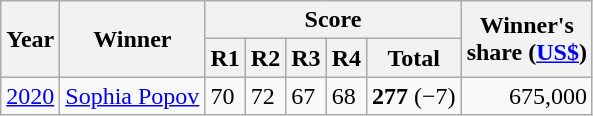<table class="wikitable">
<tr>
<th rowspan=2>Year</th>
<th rowspan=2>Winner</th>
<th colspan=5>Score</th>
<th rowspan=2>Winner's<br>share (<a href='#'>US$</a>)</th>
</tr>
<tr>
<th>R1</th>
<th>R2</th>
<th>R3</th>
<th>R4</th>
<th>Total</th>
</tr>
<tr>
<td><a href='#'>2020</a></td>
<td align=center> <a href='#'>Sophia Popov</a></td>
<td>70</td>
<td>72</td>
<td>67</td>
<td>68</td>
<td><strong>277</strong> (−7)</td>
<td align=right>675,000</td>
</tr>
</table>
